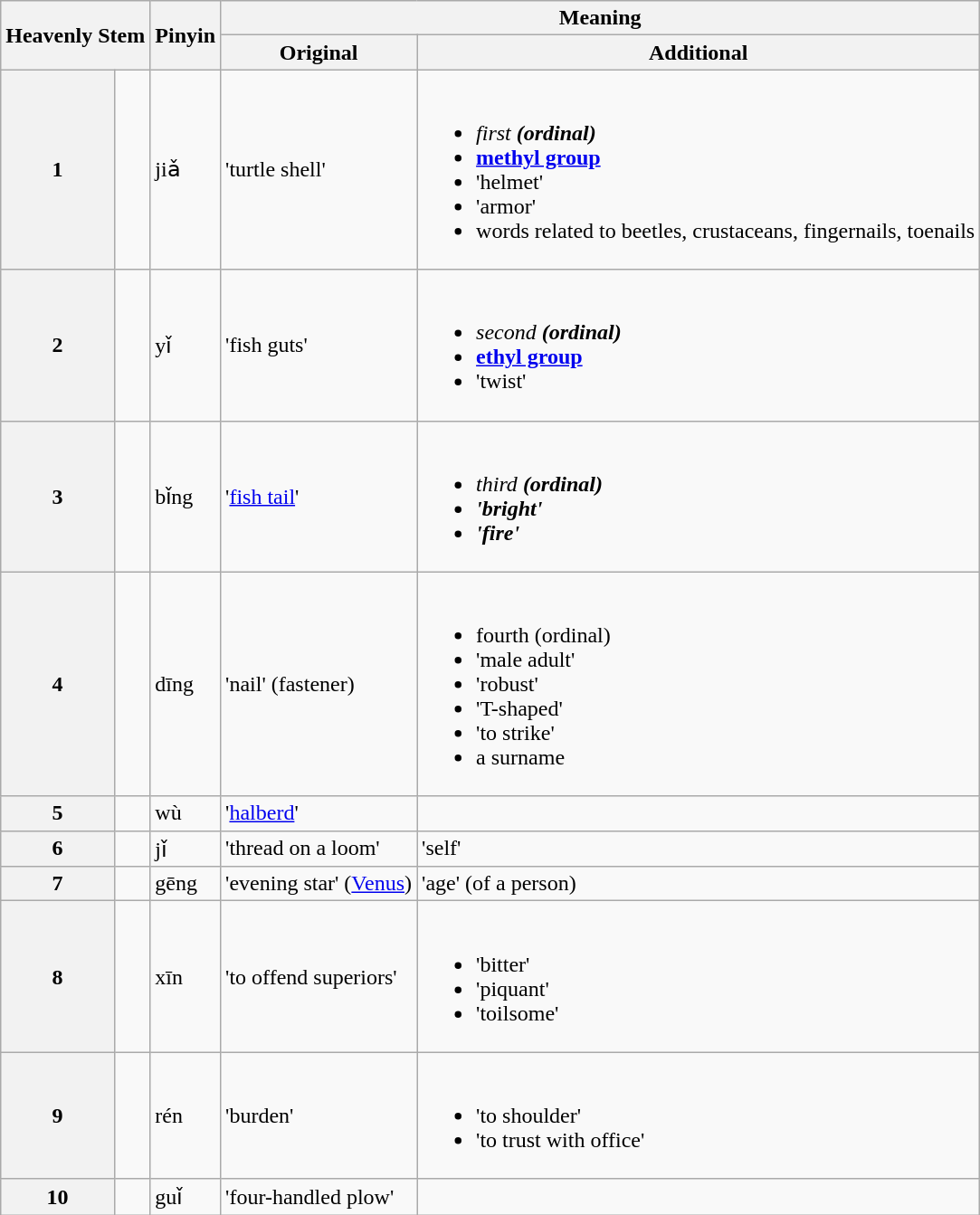<table class="wikitable" border="1">
<tr>
<th scope="col" rowspan="2" colspan="2">Heavenly Stem</th>
<th rowspan="2">Pinyin</th>
<th colspan="2" scope="colgroup">Meaning</th>
</tr>
<tr>
<th scope="col">Original</th>
<th scope="col">Additional</th>
</tr>
<tr>
<th scope="row" style="text-align:center">1</th>
<td style="text-align:center"></td>
<td>jiǎ</td>
<td>'turtle shell'</td>
<td><br><ul><li><em>first<strong> (ordinal)</li><li></em><a href='#'>methyl group</a></strong></li><li>'helmet'</li><li>'armor'</li><li>words related to beetles, crustaceans, fingernails, toenails</li></ul></td>
</tr>
<tr>
<th scope="row" style="text-align:center">2</th>
<td style="text-align:center"></td>
<td>yǐ</td>
<td>'fish guts'</td>
<td><br><ul><li><em>second<strong> (ordinal)</li><li></em><a href='#'>ethyl group</a></strong></li><li>'twist'</li></ul></td>
</tr>
<tr>
<th scope="row" style="text-align:center">3</th>
<td style="text-align:center"></td>
<td>bǐng</td>
<td>'<a href='#'>fish tail</a>'</td>
<td><br><ul><li><em>third<strong> (ordinal)</li><li>'bright'</li><li>'fire'</li></ul></td>
</tr>
<tr>
<th scope="row" style="text-align:center">4</th>
<td style="text-align:center"></td>
<td>dīng</td>
<td>'nail' (fastener)</td>
<td><br><ul><li></em>fourth</strong> (ordinal)</li><li>'male adult'</li><li>'robust'</li><li>'T-shaped'</li><li>'to strike'</li><li>a surname</li></ul></td>
</tr>
<tr>
<th scope="row" style="text-align:center">5</th>
<td style="text-align:center"></td>
<td>wù</td>
<td>'<a href='#'>halberd</a>'</td>
<td></td>
</tr>
<tr>
<th scope="row" style="text-align:center">6</th>
<td style="text-align:center"></td>
<td>jǐ</td>
<td>'thread on a loom'</td>
<td>'self'</td>
</tr>
<tr>
<th scope="row" style="text-align:center">7</th>
<td style="text-align:center"></td>
<td>gēng</td>
<td>'evening star' (<a href='#'>Venus</a>)</td>
<td>'age' (of a person)</td>
</tr>
<tr>
<th scope="row" style="text-align:center">8</th>
<td style="text-align:center"></td>
<td>xīn</td>
<td>'to offend superiors'</td>
<td><br><ul><li>'bitter'</li><li>'piquant'</li><li>'toilsome'</li></ul></td>
</tr>
<tr>
<th scope="row" style="text-align:center">9</th>
<td style="text-align:center"></td>
<td>rén</td>
<td>'burden'</td>
<td><br><ul><li>'to shoulder'</li><li>'to trust with office'</li></ul></td>
</tr>
<tr>
<th scope="row" style="text-align:center">10</th>
<td style="text-align:center"></td>
<td>guǐ</td>
<td>'four-handled plow'</td>
<td></td>
</tr>
</table>
